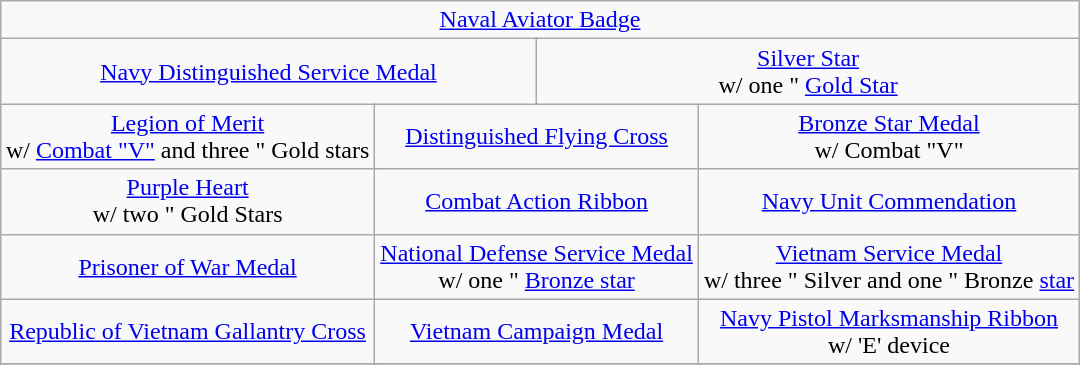<table class="wikitable" style="margin:1em auto; text-align:center;">
<tr>
<td colspan="12"><a href='#'>Naval Aviator Badge</a></td>
</tr>
<tr>
<td colspan="6"><a href='#'>Navy Distinguished Service Medal</a></td>
<td colspan="6"><a href='#'>Silver Star</a><br>w/ one " <a href='#'>Gold Star</a></td>
</tr>
<tr>
<td colspan="4"><a href='#'>Legion of Merit</a><br>w/ <a href='#'>Combat "V"</a> and three " Gold stars</td>
<td colspan="4"><a href='#'>Distinguished Flying Cross</a></td>
<td colspan="4"><a href='#'>Bronze Star Medal</a><br>w/ Combat "V"</td>
</tr>
<tr>
<td colspan="4"><a href='#'>Purple Heart</a><br>w/ two " Gold Stars</td>
<td colspan="4"><a href='#'>Combat Action Ribbon</a></td>
<td colspan="4"><a href='#'>Navy Unit Commendation</a></td>
</tr>
<tr>
<td colspan="4"><a href='#'>Prisoner of War Medal</a></td>
<td colspan="4"><a href='#'>National Defense Service Medal</a><br>w/ one " <a href='#'>Bronze star</a></td>
<td colspan="4"><a href='#'>Vietnam Service Medal</a><br>w/ three " Silver and one " Bronze <a href='#'>star</a></td>
</tr>
<tr>
<td colspan="4"><a href='#'>Republic of Vietnam Gallantry Cross</a></td>
<td colspan="4"><a href='#'>Vietnam Campaign Medal</a></td>
<td colspan="4"><a href='#'>Navy Pistol Marksmanship Ribbon</a><br>w/ 'E' device</td>
</tr>
<tr>
</tr>
</table>
